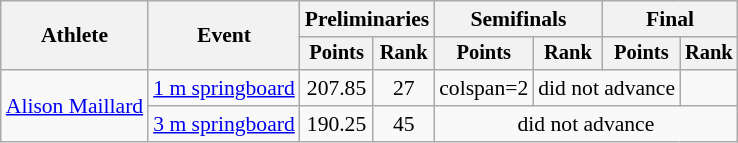<table class="wikitable" style="text-align:center; font-size:90%">
<tr>
<th rowspan=2>Athlete</th>
<th rowspan=2>Event</th>
<th colspan=2>Preliminaries</th>
<th colspan=2>Semifinals</th>
<th colspan=2>Final</th>
</tr>
<tr style="font-size:95%">
<th>Points</th>
<th>Rank</th>
<th>Points</th>
<th>Rank</th>
<th>Points</th>
<th>Rank</th>
</tr>
<tr>
<td align=left rowspan=2><a href='#'>Alison Maillard</a></td>
<td align=left><a href='#'>1 m springboard</a></td>
<td>207.85</td>
<td>27</td>
<td>colspan=2 </td>
<td colspan=2>did not advance</td>
</tr>
<tr>
<td align=left><a href='#'>3 m springboard</a></td>
<td>190.25</td>
<td>45</td>
<td colspan=4>did not advance</td>
</tr>
</table>
